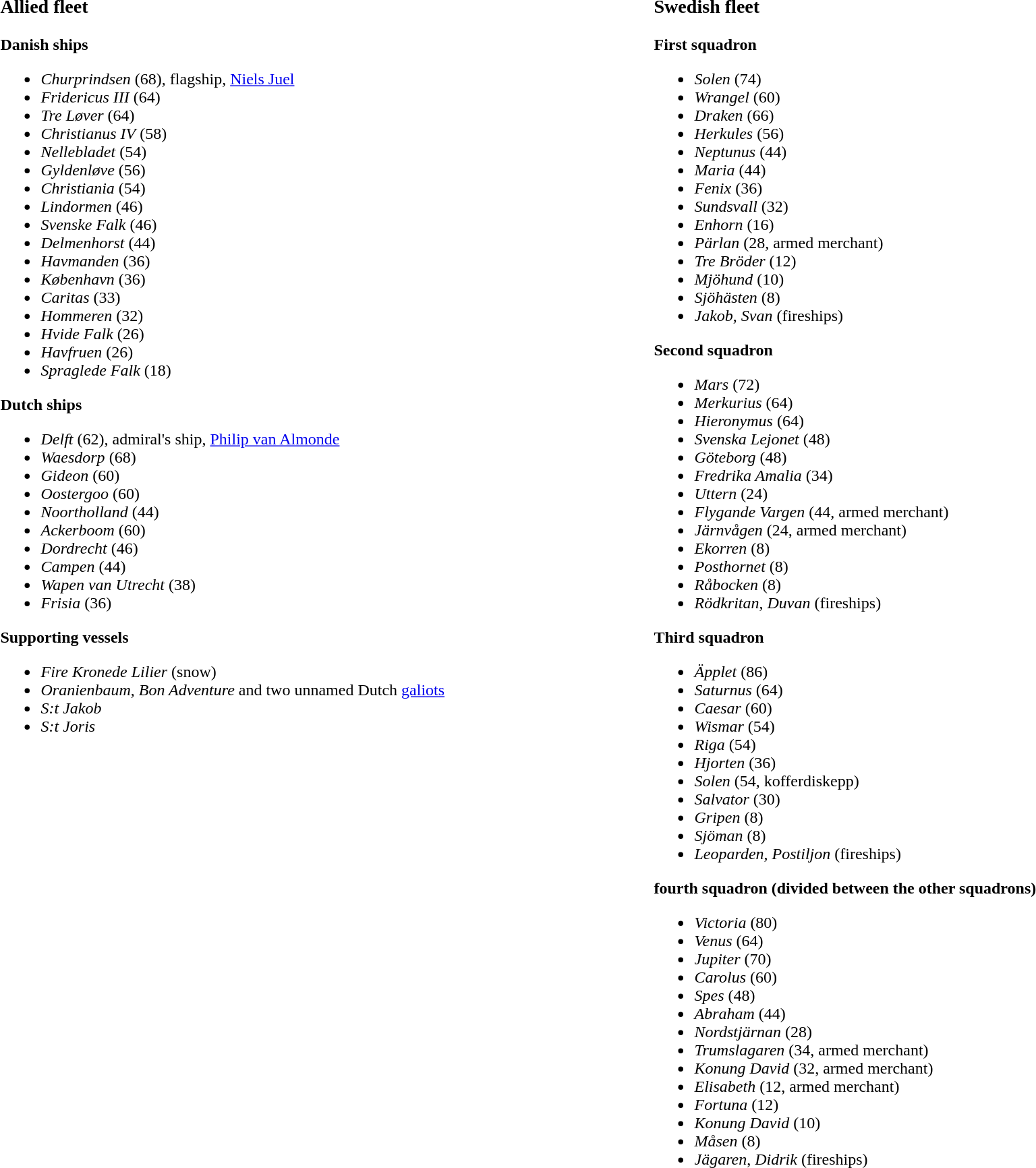<table width="100%" style="margin: 0; background: 0; border: 0;">
<tr>
<td style="width: 50%; vertical-align: top; padding-right:1em; "><br><div><h3>Allied fleet</h3><strong>Danish ships</strong><ul><li><em>Churprindsen</em> (68), flagship, <a href='#'>Niels Juel</a></li><li><em>Fridericus III</em> (64)</li><li><em>Tre Løver</em> (64)</li><li><em>Christianus IV</em> (58)</li><li><em>Nellebladet</em> (54)</li><li><em>Gyldenløve</em> (56)</li><li><em>Christiania</em> (54)</li><li><em>Lindormen</em> (46)</li><li><em>Svenske Falk</em> (46)</li><li><em>Delmenhorst</em> (44)</li><li><em>Havmanden</em> (36)</li><li><em>København</em> (36)</li><li><em>Caritas</em> (33)</li><li><em>Hommeren</em> (32)</li><li><em>Hvide Falk</em> (26)</li><li><em>Havfruen</em> (26)</li><li><em>Spraglede Falk</em> (18)</li></ul><strong>Dutch ships</strong><ul><li><em>Delft</em> (62), admiral's ship, <a href='#'>Philip van Almonde</a></li><li><em>Waesdorp</em> (68)</li><li><em>Gideon</em> (60)</li><li><em>Oostergoo</em> (60)</li><li><em>Noortholland</em> (44)</li><li><em>Ackerboom</em> (60)</li><li><em>Dordrecht</em> (46)</li><li><em>Campen</em> (44)</li><li><em>Wapen van Utrecht</em> (38)</li><li><em>Frisia</em> (36)</li></ul><strong>Supporting vessels</strong><ul><li><em>Fire Kronede Lilier</em> (snow)</li><li><em>Oranienbaum</em>, <em>Bon Adventure</em> and two unnamed Dutch <a href='#'>galiots</a></li><li><em>S:t Jakob</em></li><li><em>S:t Joris</em></li></ul></div></td>
<td style="width: 50%; vertical-align: top; padding-left:1em;"><br><h3>Swedish fleet</h3><strong>First squadron</strong><ul><li><em>Solen</em> (74)</li><li><em>Wrangel</em> (60)</li><li><em>Draken</em> (66)</li><li><em>Herkules</em> (56)</li><li><em>Neptunus</em> (44)</li><li><em>Maria</em> (44)</li><li><em>Fenix</em> (36)</li><li><em>Sundsvall</em> (32)</li><li><em>Enhorn</em> (16)</li><li><em>Pärlan</em> (28, armed merchant)</li><li><em>Tre Bröder</em> (12)</li><li><em>Mjöhund</em> (10)</li><li><em>Sjöhästen</em> (8)</li><li><em>Jakob</em>, <em>Svan</em> (fireships)</li></ul><strong>Second squadron</strong><ul><li><em>Mars</em> (72)</li><li><em>Merkurius</em> (64)</li><li><em>Hieronymus</em> (64)</li><li><em>Svenska Lejonet</em> (48)</li><li><em>Göteborg</em> (48)</li><li><em>Fredrika Amalia</em> (34)</li><li><em>Uttern</em> (24)</li><li><em>Flygande Vargen</em> (44, armed merchant)</li><li><em>Järnvågen</em> (24, armed merchant)</li><li><em>Ekorren</em> (8)</li><li><em>Posthornet</em> (8)</li><li><em>Råbocken</em> (8)</li><li><em>Rödkritan</em>, <em>Duvan</em> (fireships)</li></ul><strong>Third squadron</strong><ul><li><em>Äpplet</em> (86)</li><li><em>Saturnus</em> (64)</li><li><em>Caesar</em> (60)</li><li><em>Wismar</em> (54)</li><li><em>Riga</em> (54)</li><li><em>Hjorten</em> (36)</li><li><em>Solen</em> (54, kofferdiskepp)</li><li><em>Salvator</em> (30)</li><li><em>Gripen</em> (8)</li><li><em>Sjöman</em> (8)</li><li><em>Leoparden</em>, <em>Postiljon</em> (fireships)</li></ul><strong>fourth squadron (divided between the other squadrons)</strong><ul><li><em>Victoria</em> (80)</li><li><em>Venus</em> (64)</li><li><em>Jupiter</em> (70)</li><li><em>Carolus</em> (60)</li><li><em>Spes</em> (48)</li><li><em>Abraham</em> (44)</li><li><em>Nordstjärnan</em> (28)</li><li><em>Trumslagaren</em> (34, armed merchant)</li><li><em>Konung David</em> (32, armed merchant)</li><li><em>Elisabeth</em> (12, armed merchant)</li><li><em>Fortuna</em> (12)</li><li><em>Konung David</em> (10)</li><li><em>Måsen</em> (8)</li><li><em>Jägaren</em>, <em>Didrik</em> (fireships)</li></ul></td>
</tr>
</table>
